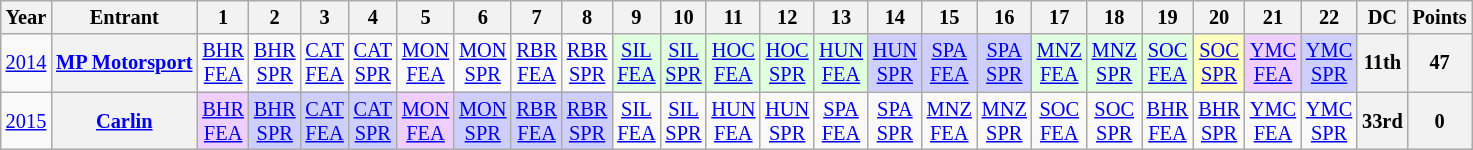<table class="wikitable" style="text-align:center; font-size:85%">
<tr>
<th>Year</th>
<th>Entrant</th>
<th>1</th>
<th>2</th>
<th>3</th>
<th>4</th>
<th>5</th>
<th>6</th>
<th>7</th>
<th>8</th>
<th>9</th>
<th>10</th>
<th>11</th>
<th>12</th>
<th>13</th>
<th>14</th>
<th>15</th>
<th>16</th>
<th>17</th>
<th>18</th>
<th>19</th>
<th>20</th>
<th>21</th>
<th>22</th>
<th>DC</th>
<th>Points</th>
</tr>
<tr>
<td><a href='#'>2014</a></td>
<th nowrap><a href='#'>MP Motorsport</a></th>
<td><a href='#'>BHR<br>FEA</a></td>
<td><a href='#'>BHR<br>SPR</a></td>
<td><a href='#'>CAT<br>FEA</a></td>
<td><a href='#'>CAT<br>SPR</a></td>
<td><a href='#'>MON<br>FEA</a></td>
<td><a href='#'>MON<br>SPR</a></td>
<td><a href='#'>RBR<br>FEA</a></td>
<td><a href='#'>RBR<br>SPR</a></td>
<td style="background:#DFFFDF;"><a href='#'>SIL<br>FEA</a><br></td>
<td style="background:#DFFFDF;"><a href='#'>SIL<br>SPR</a><br></td>
<td style="background:#DFFFDF;"><a href='#'>HOC<br>FEA</a><br></td>
<td style="background:#DFFFDF;"><a href='#'>HOC<br>SPR</a><br></td>
<td style="background:#DFFFDF;"><a href='#'>HUN<br>FEA</a><br></td>
<td style="background:#CFCFFF;"><a href='#'>HUN<br>SPR</a><br></td>
<td style="background:#CFCFFF;"><a href='#'>SPA<br>FEA</a><br></td>
<td style="background:#CFCFFF;"><a href='#'>SPA<br>SPR</a><br></td>
<td style="background:#DFFFDF;"><a href='#'>MNZ<br>FEA</a><br></td>
<td style="background:#DFFFDF;"><a href='#'>MNZ<br>SPR</a><br></td>
<td style="background:#DFFFDF;"><a href='#'>SOC<br>FEA</a><br></td>
<td style="background:#FFFFBF;"><a href='#'>SOC<br>SPR</a><br></td>
<td style="background:#EFCFFF;"><a href='#'>YMC<br>FEA</a><br></td>
<td style="background:#CFCFFF;"><a href='#'>YMC<br>SPR</a><br></td>
<th>11th</th>
<th>47</th>
</tr>
<tr>
<td><a href='#'>2015</a></td>
<th nowrap><a href='#'>Carlin</a></th>
<td style="background:#EFCFFF;"><a href='#'>BHR<br>FEA</a><br></td>
<td style="background:#CFCFFF;"><a href='#'>BHR<br>SPR</a><br></td>
<td style="background:#CFCFFF;"><a href='#'>CAT<br>FEA</a><br></td>
<td style="background:#CFCFFF;"><a href='#'>CAT<br>SPR</a><br></td>
<td style="background:#EFCFFF;"><a href='#'>MON<br>FEA</a><br></td>
<td style="background:#CFCFFF;"><a href='#'>MON<br>SPR</a><br></td>
<td style="background:#CFCFFF;"><a href='#'>RBR<br>FEA</a><br></td>
<td style="background:#CFCFFF;"><a href='#'>RBR<br>SPR</a><br></td>
<td><a href='#'>SIL<br>FEA</a></td>
<td><a href='#'>SIL<br>SPR</a></td>
<td><a href='#'>HUN<br>FEA</a></td>
<td><a href='#'>HUN<br>SPR</a></td>
<td><a href='#'>SPA<br>FEA</a></td>
<td><a href='#'>SPA<br>SPR</a></td>
<td><a href='#'>MNZ<br>FEA</a></td>
<td><a href='#'>MNZ<br>SPR</a></td>
<td><a href='#'>SOC<br>FEA</a></td>
<td><a href='#'>SOC<br>SPR</a></td>
<td><a href='#'>BHR<br>FEA</a></td>
<td><a href='#'>BHR<br>SPR</a></td>
<td><a href='#'>YMC<br>FEA</a></td>
<td><a href='#'>YMC<br>SPR</a></td>
<th>33rd</th>
<th>0</th>
</tr>
</table>
